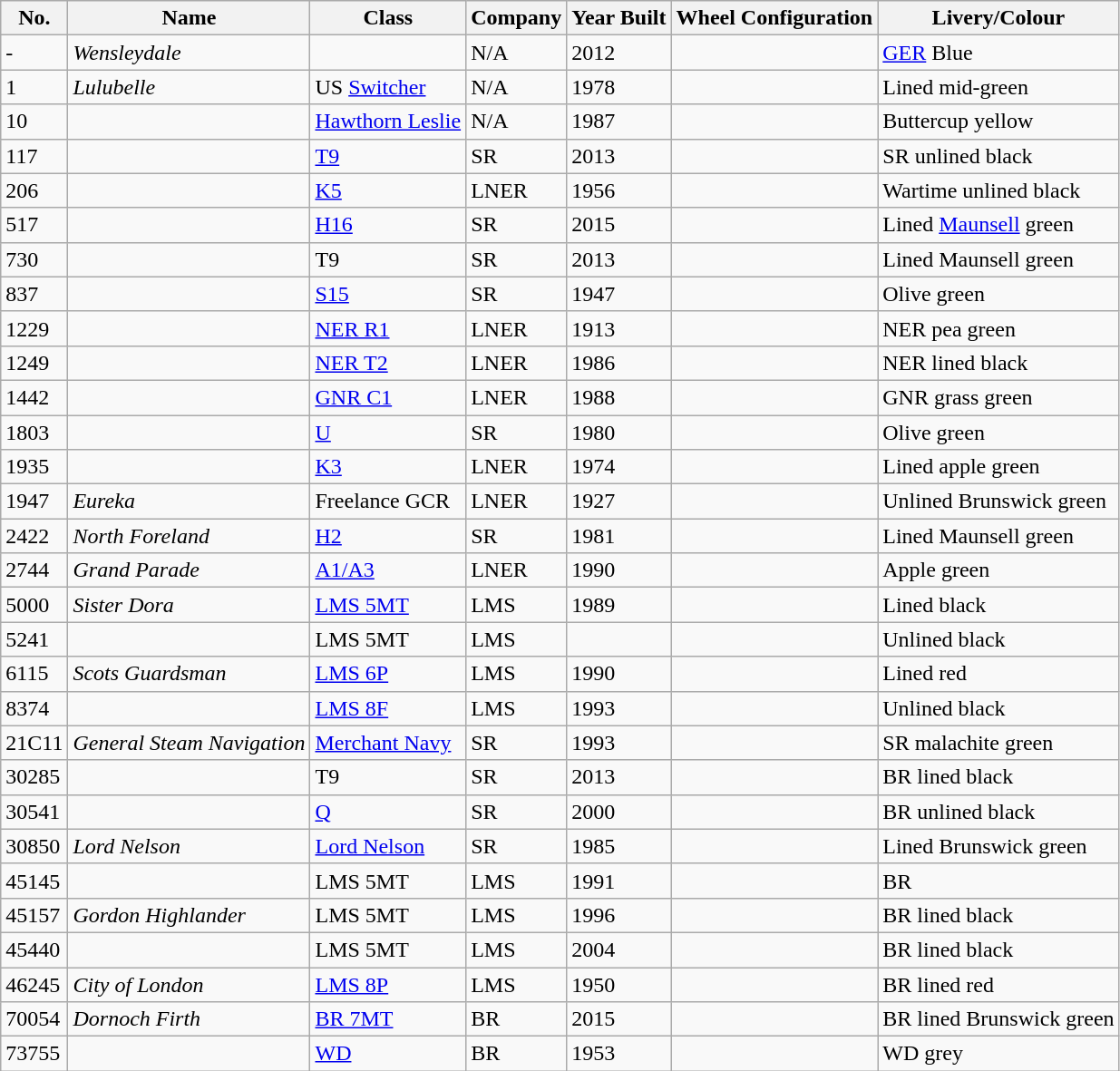<table class="wikitable sortable">
<tr>
<th>No.</th>
<th>Name</th>
<th>Class</th>
<th>Company</th>
<th>Year Built</th>
<th>Wheel Configuration</th>
<th>Livery/Colour</th>
</tr>
<tr>
<td>-</td>
<td><em>Wensleydale</em></td>
<td></td>
<td>N/A</td>
<td>2012</td>
<td></td>
<td><a href='#'>GER</a> Blue</td>
</tr>
<tr>
<td>1</td>
<td><em>Lulubelle</em></td>
<td>US <a href='#'>Switcher</a></td>
<td>N/A</td>
<td>1978</td>
<td></td>
<td>Lined mid-green</td>
</tr>
<tr>
<td>10</td>
<td></td>
<td><a href='#'>Hawthorn Leslie</a></td>
<td>N/A</td>
<td>1987</td>
<td></td>
<td>Buttercup yellow</td>
</tr>
<tr>
<td>117</td>
<td></td>
<td><a href='#'>T9</a></td>
<td>SR</td>
<td>2013</td>
<td></td>
<td>SR unlined black</td>
</tr>
<tr>
<td>206</td>
<td></td>
<td><a href='#'>K5</a></td>
<td>LNER</td>
<td>1956</td>
<td></td>
<td>Wartime unlined black</td>
</tr>
<tr>
<td>517</td>
<td></td>
<td><a href='#'>H16</a></td>
<td>SR</td>
<td>2015</td>
<td></td>
<td>Lined <a href='#'>Maunsell</a> green</td>
</tr>
<tr>
<td>730</td>
<td></td>
<td>T9</td>
<td>SR</td>
<td>2013</td>
<td></td>
<td>Lined Maunsell green</td>
</tr>
<tr>
<td>837</td>
<td></td>
<td><a href='#'>S15</a></td>
<td>SR</td>
<td>1947</td>
<td></td>
<td>Olive green</td>
</tr>
<tr>
<td>1229</td>
<td></td>
<td><a href='#'>NER R1</a></td>
<td>LNER</td>
<td>1913</td>
<td></td>
<td>NER pea green</td>
</tr>
<tr>
<td>1249</td>
<td></td>
<td><a href='#'>NER T2</a></td>
<td>LNER</td>
<td>1986</td>
<td></td>
<td>NER lined black</td>
</tr>
<tr>
<td>1442</td>
<td></td>
<td><a href='#'>GNR C1</a></td>
<td>LNER</td>
<td>1988</td>
<td></td>
<td>GNR grass green</td>
</tr>
<tr>
<td>1803</td>
<td></td>
<td><a href='#'>U</a></td>
<td>SR</td>
<td>1980</td>
<td></td>
<td>Olive green</td>
</tr>
<tr>
<td>1935</td>
<td></td>
<td><a href='#'>K3</a></td>
<td>LNER</td>
<td>1974</td>
<td></td>
<td>Lined apple green</td>
</tr>
<tr>
<td>1947</td>
<td><em>Eureka</em></td>
<td>Freelance GCR</td>
<td>LNER</td>
<td>1927</td>
<td></td>
<td>Unlined Brunswick green</td>
</tr>
<tr>
<td>2422</td>
<td><em>North Foreland</em></td>
<td><a href='#'>H2</a></td>
<td>SR</td>
<td>1981</td>
<td></td>
<td>Lined Maunsell green</td>
</tr>
<tr>
<td>2744</td>
<td><em>Grand Parade</em></td>
<td><a href='#'>A1/A3</a></td>
<td>LNER</td>
<td>1990</td>
<td></td>
<td>Apple green</td>
</tr>
<tr>
<td>5000</td>
<td><em>Sister Dora</em></td>
<td><a href='#'>LMS 5MT</a></td>
<td>LMS</td>
<td>1989</td>
<td></td>
<td>Lined black</td>
</tr>
<tr>
<td>5241</td>
<td></td>
<td>LMS 5MT</td>
<td>LMS</td>
<td></td>
<td></td>
<td>Unlined black</td>
</tr>
<tr>
<td>6115</td>
<td><em>Scots Guardsman</em></td>
<td><a href='#'>LMS 6P</a></td>
<td>LMS</td>
<td>1990</td>
<td></td>
<td>Lined red</td>
</tr>
<tr>
<td>8374</td>
<td></td>
<td><a href='#'>LMS 8F</a></td>
<td>LMS</td>
<td>1993</td>
<td></td>
<td>Unlined black</td>
</tr>
<tr>
<td>21C11</td>
<td><em>General Steam Navigation</em></td>
<td><a href='#'>Merchant Navy</a></td>
<td>SR</td>
<td>1993</td>
<td></td>
<td>SR malachite green</td>
</tr>
<tr>
<td>30285</td>
<td></td>
<td>T9</td>
<td>SR</td>
<td>2013</td>
<td></td>
<td>BR lined black</td>
</tr>
<tr>
<td>30541</td>
<td></td>
<td><a href='#'>Q</a></td>
<td>SR</td>
<td>2000</td>
<td></td>
<td>BR unlined black</td>
</tr>
<tr>
<td>30850</td>
<td><em>Lord Nelson</em></td>
<td><a href='#'>Lord Nelson</a></td>
<td>SR</td>
<td>1985</td>
<td></td>
<td>Lined Brunswick green</td>
</tr>
<tr>
<td>45145</td>
<td></td>
<td>LMS 5MT</td>
<td>LMS</td>
<td>1991</td>
<td></td>
<td>BR</td>
</tr>
<tr>
<td>45157</td>
<td><em>Gordon Highlander</em></td>
<td>LMS 5MT</td>
<td>LMS</td>
<td>1996</td>
<td></td>
<td>BR lined black</td>
</tr>
<tr>
<td>45440</td>
<td></td>
<td>LMS 5MT</td>
<td>LMS</td>
<td>2004</td>
<td></td>
<td>BR lined black</td>
</tr>
<tr>
<td>46245</td>
<td><em>City of London</em></td>
<td><a href='#'>LMS 8P</a></td>
<td>LMS</td>
<td>1950</td>
<td></td>
<td>BR lined red</td>
</tr>
<tr>
<td>70054</td>
<td><em>Dornoch Firth</em></td>
<td><a href='#'>BR 7MT</a></td>
<td>BR</td>
<td>2015</td>
<td></td>
<td>BR lined Brunswick green</td>
</tr>
<tr>
<td>73755</td>
<td></td>
<td><a href='#'>WD</a></td>
<td>BR</td>
<td>1953</td>
<td></td>
<td>WD grey</td>
</tr>
</table>
